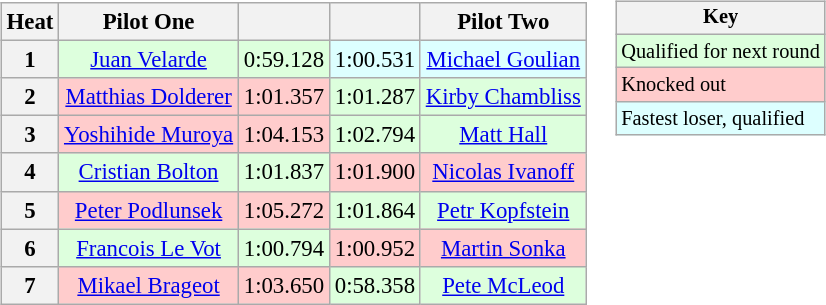<table>
<tr>
<td><br><table class="wikitable" style="font-size:95%; text-align:center">
<tr>
<th>Heat</th>
<th>Pilot One</th>
<th></th>
<th></th>
<th>Pilot Two</th>
</tr>
<tr>
<th>1</th>
<td style="background:#ddffdd;"> <a href='#'>Juan Velarde</a></td>
<td style="background:#ddffdd;">0:59.128</td>
<td style="background:#ddffff;">1:00.531</td>
<td style="background:#ddffff;"> <a href='#'>Michael Goulian</a></td>
</tr>
<tr>
<th>2</th>
<td style="background:#ffcccc;"> <a href='#'>Matthias Dolderer</a></td>
<td style="background:#ffcccc;">1:01.357</td>
<td style="background:#ddffdd;">1:01.287</td>
<td style="background:#ddffdd;"> <a href='#'>Kirby Chambliss</a></td>
</tr>
<tr>
<th>3</th>
<td style="background:#ffcccc;"> <a href='#'>Yoshihide Muroya</a></td>
<td style="background:#ffcccc;">1:04.153</td>
<td style="background:#ddffdd;">1:02.794</td>
<td style="background:#ddffdd;"> <a href='#'>Matt Hall</a></td>
</tr>
<tr>
<th>4</th>
<td style="background:#ddffdd;"> <a href='#'>Cristian Bolton</a></td>
<td style="background:#ddffdd;">1:01.837</td>
<td style="background:#ffcccc;">1:01.900</td>
<td style="background:#ffcccc;"> <a href='#'>Nicolas Ivanoff</a></td>
</tr>
<tr>
<th>5</th>
<td style="background:#ffcccc;"> <a href='#'>Peter Podlunsek</a></td>
<td style="background:#ffcccc;">1:05.272</td>
<td style="background:#ddffdd;">1:01.864</td>
<td style="background:#ddffdd;"> <a href='#'>Petr Kopfstein</a></td>
</tr>
<tr>
<th>6</th>
<td style="background:#ddffdd;"> <a href='#'>Francois Le Vot</a></td>
<td style="background:#ddffdd;">1:00.794</td>
<td style="background:#ffcccc;">1:00.952</td>
<td style="background:#ffcccc;"> <a href='#'>Martin Sonka</a></td>
</tr>
<tr>
<th>7</th>
<td style="background:#ffcccc;"> <a href='#'>Mikael Brageot</a></td>
<td style="background:#ffcccc;">1:03.650</td>
<td style="background:#ddffdd;">0:58.358</td>
<td style="background:#ddffdd;"> <a href='#'>Pete McLeod</a></td>
</tr>
</table>
</td>
<td valign="top"><br><table class="wikitable" style="font-size: 85%;">
<tr>
<th colspan=2>Key</th>
</tr>
<tr style="background:#ddffdd;">
<td>Qualified for next round</td>
</tr>
<tr style="background:#ffcccc;">
<td>Knocked out</td>
</tr>
<tr style="background:#ddffff;">
<td>Fastest loser, qualified</td>
</tr>
</table>
</td>
</tr>
</table>
